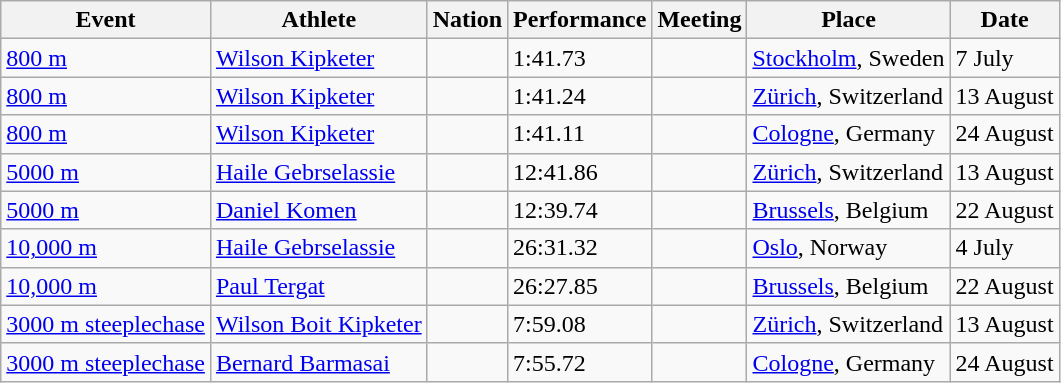<table class="wikitable" border="1">
<tr>
<th>Event</th>
<th>Athlete</th>
<th>Nation</th>
<th>Performance</th>
<th>Meeting</th>
<th>Place</th>
<th>Date</th>
</tr>
<tr>
<td><a href='#'>800 m</a></td>
<td><a href='#'>Wilson Kipketer</a></td>
<td></td>
<td>1:41.73</td>
<td></td>
<td> <a href='#'>Stockholm</a>, Sweden</td>
<td>7 July</td>
</tr>
<tr>
<td><a href='#'>800 m</a></td>
<td><a href='#'>Wilson Kipketer</a></td>
<td></td>
<td>1:41.24</td>
<td></td>
<td> <a href='#'>Zürich</a>, Switzerland</td>
<td>13 August</td>
</tr>
<tr>
<td><a href='#'>800 m</a></td>
<td><a href='#'>Wilson Kipketer</a></td>
<td></td>
<td>1:41.11</td>
<td></td>
<td> <a href='#'>Cologne</a>, Germany</td>
<td>24 August</td>
</tr>
<tr>
<td><a href='#'>5000 m</a></td>
<td><a href='#'>Haile Gebrselassie</a></td>
<td></td>
<td>12:41.86</td>
<td></td>
<td> <a href='#'>Zürich</a>, Switzerland</td>
<td>13 August</td>
</tr>
<tr>
<td><a href='#'>5000 m</a></td>
<td><a href='#'>Daniel Komen</a></td>
<td></td>
<td>12:39.74</td>
<td></td>
<td> <a href='#'>Brussels</a>, Belgium</td>
<td>22 August</td>
</tr>
<tr>
<td><a href='#'>10,000 m</a></td>
<td><a href='#'>Haile Gebrselassie</a></td>
<td></td>
<td>26:31.32</td>
<td></td>
<td> <a href='#'>Oslo</a>, Norway</td>
<td>4 July</td>
</tr>
<tr>
<td><a href='#'>10,000 m</a></td>
<td><a href='#'>Paul Tergat</a></td>
<td></td>
<td>26:27.85</td>
<td></td>
<td> <a href='#'>Brussels</a>, Belgium</td>
<td>22 August</td>
</tr>
<tr>
<td><a href='#'>3000 m steeplechase</a></td>
<td><a href='#'>Wilson Boit Kipketer</a></td>
<td></td>
<td>7:59.08</td>
<td></td>
<td> <a href='#'>Zürich</a>, Switzerland</td>
<td>13 August</td>
</tr>
<tr>
<td><a href='#'>3000 m steeplechase</a></td>
<td><a href='#'>Bernard Barmasai</a></td>
<td></td>
<td>7:55.72</td>
<td></td>
<td> <a href='#'>Cologne</a>, Germany</td>
<td>24 August</td>
</tr>
</table>
